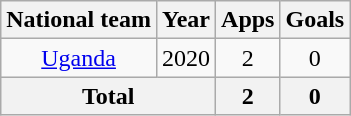<table class=wikitable style=text-align:center>
<tr>
<th>National team</th>
<th>Year</th>
<th>Apps</th>
<th>Goals</th>
</tr>
<tr>
<td><a href='#'>Uganda</a></td>
<td>2020</td>
<td>2</td>
<td>0</td>
</tr>
<tr>
<th colspan=2>Total</th>
<th>2</th>
<th>0</th>
</tr>
</table>
